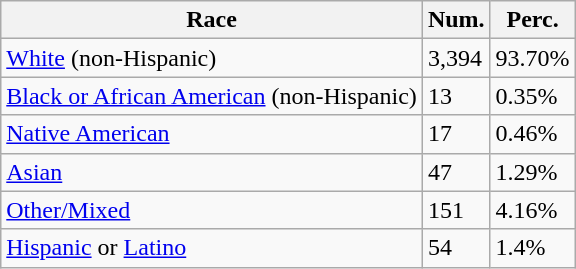<table class="wikitable">
<tr>
<th>Race</th>
<th>Num.</th>
<th>Perc.</th>
</tr>
<tr>
<td><a href='#'>White</a> (non-Hispanic)</td>
<td>3,394</td>
<td>93.70%</td>
</tr>
<tr>
<td><a href='#'>Black or African American</a> (non-Hispanic)</td>
<td>13</td>
<td>0.35%</td>
</tr>
<tr>
<td><a href='#'>Native American</a></td>
<td>17</td>
<td>0.46%</td>
</tr>
<tr>
<td><a href='#'>Asian</a></td>
<td>47</td>
<td>1.29%</td>
</tr>
<tr>
<td><a href='#'>Other/Mixed</a></td>
<td>151</td>
<td>4.16%</td>
</tr>
<tr>
<td><a href='#'>Hispanic</a> or <a href='#'>Latino</a></td>
<td>54</td>
<td>1.4%</td>
</tr>
</table>
